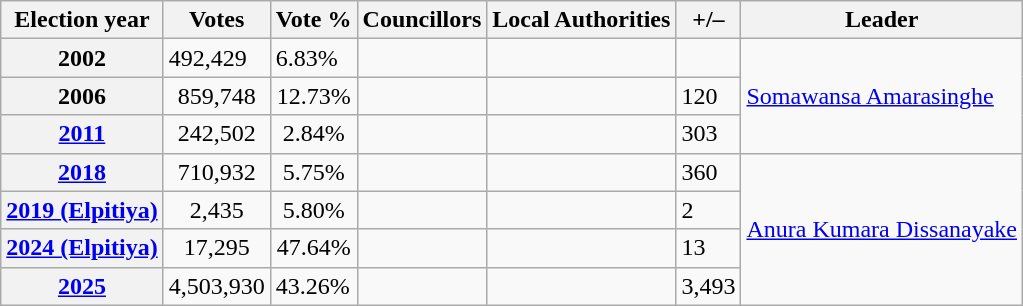<table class="sortable wikitable">
<tr>
<th>Election year</th>
<th>Votes</th>
<th>Vote %</th>
<th>Councillors</th>
<th>Local Authorities</th>
<th>+/–</th>
<th>Leader</th>
</tr>
<tr>
<th>2002</th>
<td>492,429</td>
<td>6.83%</td>
<td></td>
<td></td>
<td></td>
<td rowspan="3"><a href='#'>Somawansa Amarasinghe</a></td>
</tr>
<tr>
<th>2006</th>
<td align="center">859,748</td>
<td align="center">12.73%</td>
<td></td>
<td></td>
<td> 120</td>
</tr>
<tr>
<th><a href='#'>2011</a></th>
<td align="center">242,502</td>
<td align="center">2.84%</td>
<td></td>
<td></td>
<td> 303</td>
</tr>
<tr>
<th><a href='#'>2018</a></th>
<td align="center">710,932</td>
<td align="center">5.75%</td>
<td></td>
<td></td>
<td> 360</td>
<td rowspan="4"><a href='#'>Anura Kumara Dissanayake</a></td>
</tr>
<tr>
<th><a href='#'>2019 (Elpitiya)</a></th>
<td align="center">2,435</td>
<td align="center">5.80%</td>
<td></td>
<td></td>
<td> 2</td>
</tr>
<tr>
<th><a href='#'>2024 (Elpitiya)</a></th>
<td align="center">17,295</td>
<td align="center">47.64%</td>
<td></td>
<td></td>
<td> 13</td>
</tr>
<tr>
<th><a href='#'>2025</a></th>
<td>4,503,930</td>
<td>43.26%</td>
<td></td>
<td></td>
<td> 3,493</td>
</tr>
</table>
